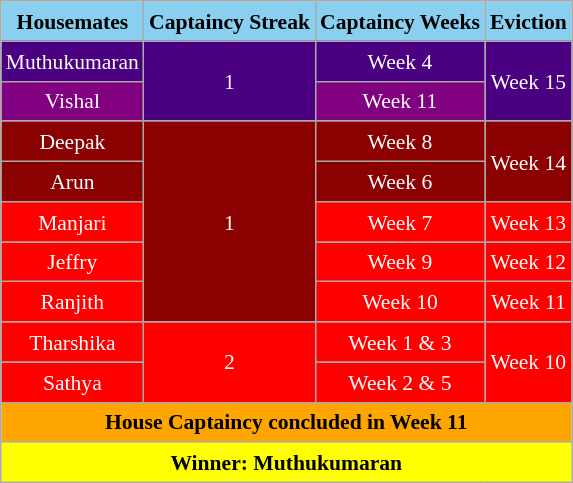<table class="wikitable" style="text-align:center; font-size:90%; line-height:20px; width:auto;">
<tr>
<th style="background:#89CFF0">Housemates</th>
<th style="background:#89CFF0">Captaincy Streak</th>
<th style="background:#89CFF0">Captaincy Weeks</th>
<th style="background:#89CFF0">Eviction</th>
</tr>
<tr style="background:#4B0082; color:white;" !>
<td>Muthukumaran</td>
<td rowspan="2">1</td>
<td>Week 4</td>
<td rowspan="2">Week 15</td>
</tr>
<tr style="background:#800080; color:white;" !>
<td>Vishal</td>
<td>Week 11</td>
</tr>
<tr style="background:#8B0000; color:white;" ! colspan="3">
<td>Deepak</td>
<td rowspan="5">1</td>
<td>Week 8</td>
<td rowspan="2">Week 14</td>
</tr>
<tr style="background:#8B0000; color:white;" ! colspan="3">
<td>Arun</td>
<td>Week 6</td>
</tr>
<tr style="background:#FF0000; color:white;" ! colspan="3">
<td>Manjari</td>
<td>Week 7</td>
<td>Week 13</td>
</tr>
<tr style="background:#FF0000; color:white;" ! colspan="3">
<td>Jeffry</td>
<td>Week 9</td>
<td>Week 12</td>
</tr>
<tr style="background:#FF0000; color:white;" ! colspan="3">
<td>Ranjith</td>
<td>Week 10</td>
<td>Week 11</td>
</tr>
<tr style="background:#FF0000; color:white;" ! colspan="3">
<td>Tharshika</td>
<td rowspan="2">2</td>
<td>Week 1 & 3</td>
<td rowspan="2">Week 10</td>
</tr>
<tr style="background:#FF0000; color:white;" ! colspan="3">
<td>Sathya</td>
<td>Week 2 & 5</td>
</tr>
<tr>
<th colspan="4" style="background:orange" ;><strong>House Captaincy concluded in Week 11</strong></th>
</tr>
<tr>
<th colspan="4" style="background:yellow" ;>Winner: Muthukumaran</th>
</tr>
</table>
